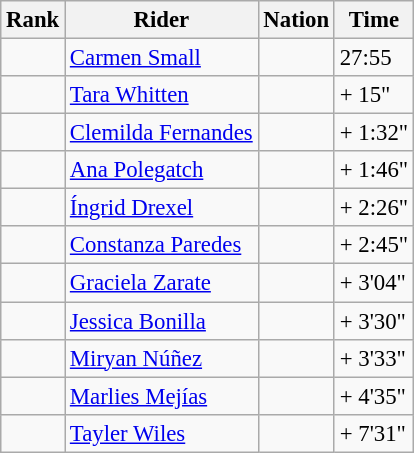<table class="wikitable sortable" style="font-size:95%" style="width:35em;" style="text-align:center">
<tr>
<th>Rank</th>
<th>Rider</th>
<th>Nation</th>
<th>Time</th>
</tr>
<tr>
<td></td>
<td align=left><a href='#'>Carmen Small</a></td>
<td align=left></td>
<td>27:55</td>
</tr>
<tr>
<td></td>
<td align=left><a href='#'>Tara Whitten</a></td>
<td align=left></td>
<td>+ 15"</td>
</tr>
<tr>
<td></td>
<td align=left><a href='#'>Clemilda Fernandes</a></td>
<td align=left></td>
<td>+ 1:32"</td>
</tr>
<tr>
<td></td>
<td align=left><a href='#'>Ana Polegatch</a></td>
<td align=left></td>
<td>+ 1:46"</td>
</tr>
<tr>
<td></td>
<td align=left><a href='#'>Íngrid Drexel</a></td>
<td align=left></td>
<td>+ 2:26"</td>
</tr>
<tr>
<td></td>
<td align=left><a href='#'>Constanza Paredes</a></td>
<td align=left></td>
<td>+ 2:45"</td>
</tr>
<tr>
<td></td>
<td align=left><a href='#'>Graciela Zarate</a></td>
<td align=left></td>
<td>+ 3'04"</td>
</tr>
<tr>
<td></td>
<td align=left><a href='#'>Jessica Bonilla</a></td>
<td align=left></td>
<td>+ 3'30"</td>
</tr>
<tr>
<td></td>
<td align=left><a href='#'>Miryan Núñez</a></td>
<td align=left></td>
<td>+ 3'33"</td>
</tr>
<tr>
<td></td>
<td align=left><a href='#'>Marlies Mejías</a></td>
<td align=left></td>
<td>+ 4'35"</td>
</tr>
<tr>
<td></td>
<td align=left><a href='#'>Tayler Wiles</a></td>
<td align=left></td>
<td>+ 7'31"</td>
</tr>
</table>
